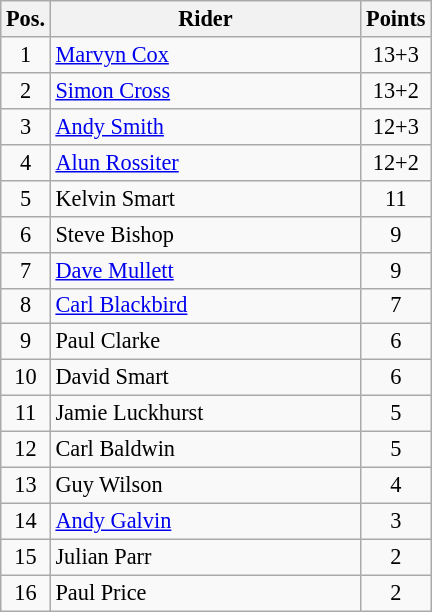<table class=wikitable style="font-size:93%;">
<tr>
<th width=25px>Pos.</th>
<th width=200px>Rider</th>
<th width=40px>Points</th>
</tr>
<tr align=center>
<td>1</td>
<td align=left><a href='#'>Marvyn Cox</a></td>
<td>13+3</td>
</tr>
<tr align=center>
<td>2</td>
<td align=left><a href='#'>Simon Cross</a></td>
<td>13+2</td>
</tr>
<tr align=center>
<td>3</td>
<td align=left><a href='#'>Andy Smith</a></td>
<td>12+3</td>
</tr>
<tr align=center>
<td>4</td>
<td align=left><a href='#'>Alun Rossiter</a></td>
<td>12+2</td>
</tr>
<tr align=center>
<td>5</td>
<td align=left>Kelvin Smart</td>
<td>11</td>
</tr>
<tr align=center>
<td>6</td>
<td align=left>Steve Bishop</td>
<td>9</td>
</tr>
<tr align=center>
<td>7</td>
<td align=left><a href='#'>Dave Mullett</a></td>
<td>9</td>
</tr>
<tr align=center>
<td>8</td>
<td align=left><a href='#'>Carl Blackbird</a></td>
<td>7</td>
</tr>
<tr align=center>
<td>9</td>
<td align=left>Paul Clarke</td>
<td>6</td>
</tr>
<tr align=center>
<td>10</td>
<td align=left>David Smart</td>
<td>6</td>
</tr>
<tr align=center>
<td>11</td>
<td align=left>Jamie Luckhurst</td>
<td>5</td>
</tr>
<tr align=center>
<td>12</td>
<td align=left>Carl Baldwin</td>
<td>5</td>
</tr>
<tr align=center>
<td>13</td>
<td align=left>Guy Wilson</td>
<td>4</td>
</tr>
<tr align=center>
<td>14</td>
<td align=left><a href='#'>Andy Galvin</a></td>
<td>3</td>
</tr>
<tr align=center>
<td>15</td>
<td align=left>Julian Parr</td>
<td>2</td>
</tr>
<tr align=center>
<td>16</td>
<td align=left>Paul Price</td>
<td>2</td>
</tr>
</table>
